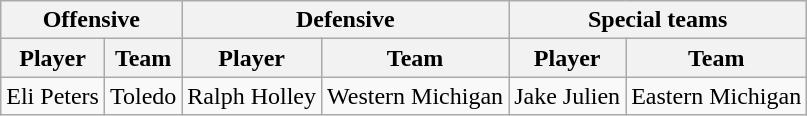<table class="wikitable" style="display: inline-table;">
<tr>
<th colspan="2">Offensive</th>
<th colspan="2">Defensive</th>
<th colspan="2">Special teams</th>
</tr>
<tr>
<th>Player</th>
<th>Team</th>
<th>Player</th>
<th>Team</th>
<th>Player</th>
<th>Team</th>
</tr>
<tr>
<td>Eli Peters</td>
<td>Toledo</td>
<td>Ralph Holley</td>
<td>Western Michigan</td>
<td>Jake Julien</td>
<td>Eastern Michigan</td>
</tr>
</table>
